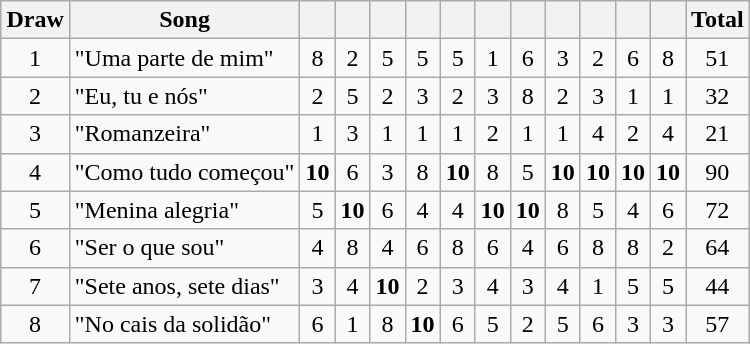<table class="wikitable plainrowheaders" style="margin: 1em auto 1em auto; text-align:center;">
<tr>
<th>Draw</th>
<th>Song</th>
<th></th>
<th></th>
<th></th>
<th></th>
<th></th>
<th></th>
<th></th>
<th></th>
<th></th>
<th></th>
<th></th>
<th>Total</th>
</tr>
<tr>
<td>1</td>
<td align="left">"Uma parte de mim"</td>
<td>8</td>
<td>2</td>
<td>5</td>
<td>5</td>
<td>5</td>
<td>1</td>
<td>6</td>
<td>3</td>
<td>2</td>
<td>6</td>
<td>8</td>
<td>51</td>
</tr>
<tr>
<td>2</td>
<td align="left">"Eu, tu e nós"</td>
<td>2</td>
<td>5</td>
<td>2</td>
<td>3</td>
<td>2</td>
<td>3</td>
<td>8</td>
<td>2</td>
<td>3</td>
<td>1</td>
<td>1</td>
<td>32</td>
</tr>
<tr>
<td>3</td>
<td align="left">"Romanzeira"</td>
<td>1</td>
<td>3</td>
<td>1</td>
<td>1</td>
<td>1</td>
<td>2</td>
<td>1</td>
<td>1</td>
<td>4</td>
<td>2</td>
<td>4</td>
<td>21</td>
</tr>
<tr>
<td>4</td>
<td align="left">"Como tudo começou"</td>
<td><strong>10</strong></td>
<td>6</td>
<td>3</td>
<td>8</td>
<td><strong>10</strong></td>
<td>8</td>
<td>5</td>
<td><strong>10</strong></td>
<td><strong>10</strong></td>
<td><strong>10</strong></td>
<td><strong>10</strong></td>
<td>90</td>
</tr>
<tr>
<td>5</td>
<td align="left">"Menina alegria"</td>
<td>5</td>
<td><strong>10</strong></td>
<td>6</td>
<td>4</td>
<td>4</td>
<td><strong>10</strong></td>
<td><strong>10</strong></td>
<td>8</td>
<td>5</td>
<td>4</td>
<td>6</td>
<td>72</td>
</tr>
<tr>
<td>6</td>
<td align="left">"Ser o que sou"</td>
<td>4</td>
<td>8</td>
<td>4</td>
<td>6</td>
<td>8</td>
<td>6</td>
<td>4</td>
<td>6</td>
<td>8</td>
<td>8</td>
<td>2</td>
<td>64</td>
</tr>
<tr>
<td>7</td>
<td align="left">"Sete anos, sete dias"</td>
<td>3</td>
<td>4</td>
<td><strong>10</strong></td>
<td>2</td>
<td>3</td>
<td>4</td>
<td>3</td>
<td>4</td>
<td>1</td>
<td>5</td>
<td>5</td>
<td>44</td>
</tr>
<tr>
<td>8</td>
<td align="left">"No cais da solidão"</td>
<td>6</td>
<td>1</td>
<td>8</td>
<td><strong>10</strong></td>
<td>6</td>
<td>5</td>
<td>2</td>
<td>5</td>
<td>6</td>
<td>3</td>
<td>3</td>
<td>57</td>
</tr>
</table>
